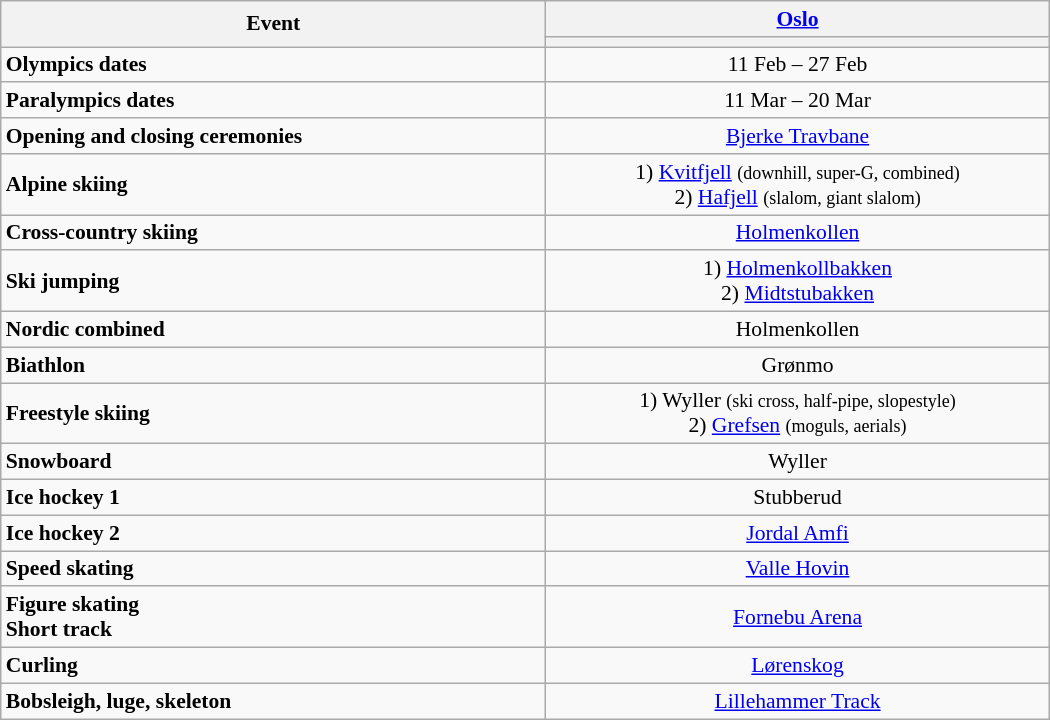<table class="wikitable" style="margin:1em auto; width: 700px; text-align:center; font-size:90%">
<tr>
<th width="70px" rowspan="2">Event</th>
<th width="100px" valign="bottom"><a href='#'>Oslo</a></th>
</tr>
<tr>
<th></th>
</tr>
<tr>
<td align="left" width="100px"><strong>Olympics dates</strong></td>
<td width="100px" valign="bottom">11 Feb – 27 Feb</td>
</tr>
<tr>
<td align="left" width="120px"><strong>Paralympics dates</strong></td>
<td width="100px" valign="bottom">11 Mar – 20 Mar</td>
</tr>
<tr>
<td align="left" width="100px"><strong>Opening and closing ceremonies</strong></td>
<td width="100px" valign="bottom"><a href='#'>Bjerke Travbane</a></td>
</tr>
<tr>
<td align="left" width="100px"><strong>Alpine skiing</strong></td>
<td width="100px" valign="centre">1) <a href='#'>Kvitfjell</a> <small>(downhill, super-G, combined)</small><br> 2) <a href='#'>Hafjell</a> <small>(slalom, giant slalom)</small></td>
</tr>
<tr>
<td align="left" width="100px"><strong>Cross-country skiing</strong></td>
<td width="100px" valign="centre"><a href='#'>Holmenkollen</a></td>
</tr>
<tr>
<td align="left" width="100px"><strong>Ski jumping</strong></td>
<td width="100px" valign="centre">1) <a href='#'>Holmenkollbakken</a><br>2) <a href='#'>Midtstubakken</a></td>
</tr>
<tr>
<td align="left" width="100px"><strong>Nordic combined</strong></td>
<td width="100px" valign="centre">Holmenkollen</td>
</tr>
<tr>
<td align="left" width="100px"><strong>Biathlon</strong></td>
<td width="100px" valign="centre">Grønmo</td>
</tr>
<tr>
<td align="left" width="100px"><strong>Freestyle skiing</strong></td>
<td width="100px" valign="centre">1) Wyller <small> (ski cross, half-pipe, slopestyle)</small><br>2) <a href='#'>Grefsen</a> <small>(moguls, aerials)</small></td>
</tr>
<tr>
<td align="left" width="100px"><strong>Snowboard</strong></td>
<td width="100px" valign="centre">Wyller</td>
</tr>
<tr>
<td align="left" width="100px"><strong>Ice hockey 1</strong></td>
<td width="100px" valign="centre">Stubberud</td>
</tr>
<tr>
<td align="left" width="100px"><strong>Ice hockey 2</strong></td>
<td width="100px" valign="centre"><a href='#'>Jordal Amfi</a></td>
</tr>
<tr>
<td align="left" width="100px"><strong>Speed skating</strong></td>
<td width="100px" valign="centre"><a href='#'>Valle Hovin</a></td>
</tr>
<tr>
<td align="left" width="100px"><strong>Figure skating<br>Short track</strong></td>
<td width="100px" valign="centre"><a href='#'>Fornebu Arena</a></td>
</tr>
<tr>
<td align="left" width="100px"><strong>Curling</strong></td>
<td width="100px" valign="centre"><a href='#'>Lørenskog</a></td>
</tr>
<tr>
<td align="left" width="100px"><strong>Bobsleigh, luge, skeleton</strong></td>
<td width="100px" valign="centre"><a href='#'>Lillehammer Track</a></td>
</tr>
</table>
